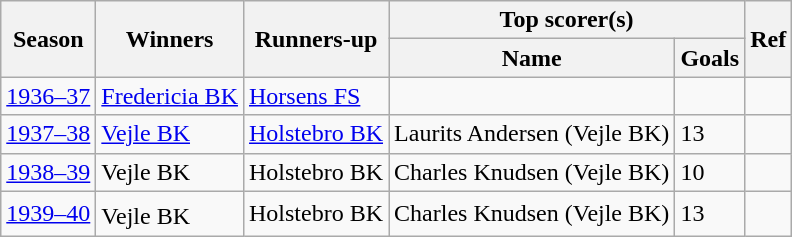<table class="wikitable plainrowheaders">
<tr>
<th rowspan=2>Season</th>
<th rowspan=2>Winners</th>
<th rowspan=2>Runners-up</th>
<th colspan=2>Top scorer(s)</th>
<th rowspan=2>Ref</th>
</tr>
<tr>
<th>Name</th>
<th>Goals</th>
</tr>
<tr>
<td><a href='#'>1936–37</a></td>
<td><a href='#'>Fredericia BK</a></td>
<td><a href='#'>Horsens FS</a></td>
<td></td>
<td></td>
<td></td>
</tr>
<tr>
<td><a href='#'>1937–38</a></td>
<td><a href='#'>Vejle BK</a></td>
<td><a href='#'>Holstebro BK</a></td>
<td>Laurits Andersen (Vejle BK)</td>
<td>13</td>
<td></td>
</tr>
<tr>
<td><a href='#'>1938–39</a></td>
<td>Vejle BK</td>
<td>Holstebro BK</td>
<td>Charles Knudsen (Vejle BK)</td>
<td>10</td>
<td></td>
</tr>
<tr>
<td><a href='#'>1939–40</a></td>
<td>Vejle BK<sup></sup></td>
<td>Holstebro BK</td>
<td>Charles Knudsen (Vejle BK)</td>
<td>13</td>
<td></td>
</tr>
</table>
